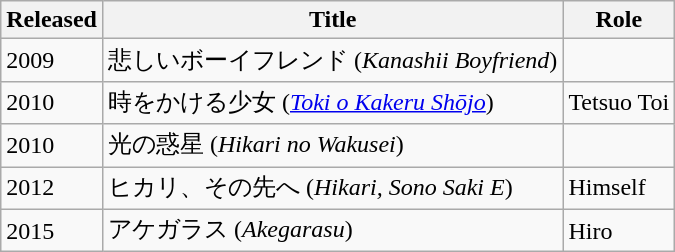<table class="wikitable">
<tr>
<th><strong>Released</strong></th>
<th><strong>Title</strong></th>
<th><strong>Role</strong></th>
</tr>
<tr>
<td>2009</td>
<td>悲しいボーイフレンド (<em>Kanashii Boyfriend</em>)</td>
<td></td>
</tr>
<tr>
<td>2010</td>
<td>時をかける少女 (<em><a href='#'>Toki o Kakeru Shōjo</a></em>)</td>
<td>Tetsuo Toi</td>
</tr>
<tr>
<td>2010</td>
<td>光の惑星 (<em>Hikari no Wakusei</em>)</td>
<td></td>
</tr>
<tr>
<td>2012</td>
<td>ヒカリ、その先へ (<em>Hikari, Sono Saki E</em>)</td>
<td>Himself</td>
</tr>
<tr>
<td>2015</td>
<td>アケガラス (<em>Akegarasu</em>)</td>
<td>Hiro</td>
</tr>
</table>
